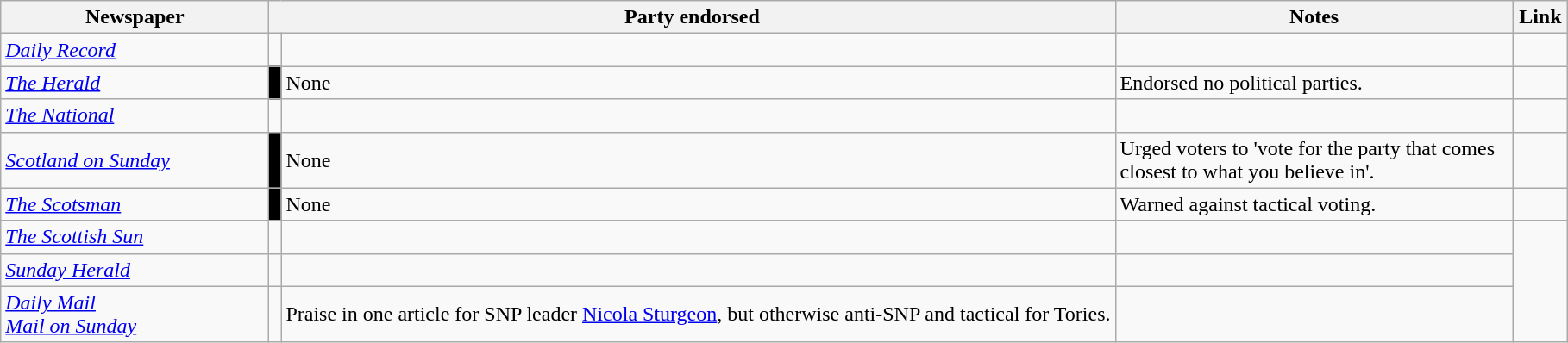<table class="wikitable">
<tr>
<th style="width:200px;">Newspaper</th>
<th colspan=2>Party endorsed</th>
<th style="width:300px;">Notes</th>
<th style="width:35px;">Link</th>
</tr>
<tr>
<td><em><a href='#'>Daily Record</a></em></td>
<td></td>
<td></td>
<td></td>
</tr>
<tr>
<td><em><a href='#'>The Herald</a></em></td>
<td style="width: 2px; background-color:black"></td>
<td>None</td>
<td>Endorsed no political parties.</td>
<td></td>
</tr>
<tr>
<td><em><a href='#'>The National</a></em></td>
<td></td>
<td></td>
<td></td>
</tr>
<tr>
<td><em><a href='#'>Scotland on Sunday</a></em></td>
<td style="width: 2px; background-color:black"></td>
<td>None</td>
<td>Urged voters to 'vote for the party that comes closest to what you believe in'.</td>
<td></td>
</tr>
<tr>
<td><em><a href='#'>The Scotsman</a></em></td>
<td style="width: 2px; background-color:black"></td>
<td>None</td>
<td>Warned against tactical voting.</td>
<td></td>
</tr>
<tr>
<td><em><a href='#'>The Scottish Sun</a></em></td>
<td></td>
<td></td>
<td></td>
</tr>
<tr>
<td><em><a href='#'>Sunday Herald</a></em></td>
<td></td>
<td></td>
<td></td>
</tr>
<tr>
<td><em><a href='#'>Daily Mail</a></em><br><em><a href='#'>Mail on Sunday</a></em></td>
<td></td>
<td>Praise in one article for SNP leader <a href='#'>Nicola Sturgeon</a>, but otherwise anti-SNP and tactical for Tories.</td>
<td></td>
</tr>
</table>
